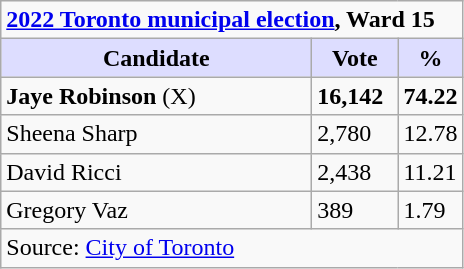<table class="wikitable">
<tr>
<td colspan="3"><strong><a href='#'>2022 Toronto municipal election</a>, Ward 15</strong></td>
</tr>
<tr>
<th style="background:#ddf; width:200px;">Candidate</th>
<th style="background:#ddf; width:50px;">Vote</th>
<th style="background:#ddf; width:30px;">%</th>
</tr>
<tr>
<td><strong>Jaye Robinson</strong> (X)</td>
<td><strong>16,142</strong></td>
<td><strong>74.22</strong></td>
</tr>
<tr>
<td>Sheena Sharp</td>
<td>2,780</td>
<td>12.78</td>
</tr>
<tr>
<td>David Ricci</td>
<td>2,438</td>
<td>11.21</td>
</tr>
<tr>
<td>Gregory Vaz</td>
<td>389</td>
<td>1.79</td>
</tr>
<tr>
<td colspan="3">Source: <a href='#'>City of Toronto</a></td>
</tr>
</table>
